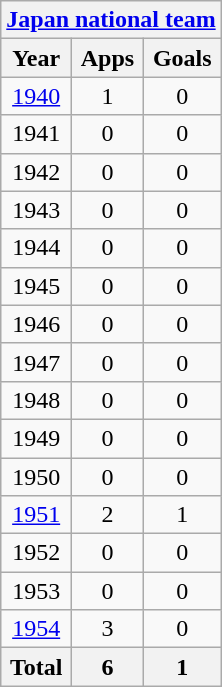<table class="wikitable" style="text-align:center">
<tr>
<th colspan=3><a href='#'>Japan national team</a></th>
</tr>
<tr>
<th>Year</th>
<th>Apps</th>
<th>Goals</th>
</tr>
<tr>
<td><a href='#'>1940</a></td>
<td>1</td>
<td>0</td>
</tr>
<tr>
<td>1941</td>
<td>0</td>
<td>0</td>
</tr>
<tr>
<td>1942</td>
<td>0</td>
<td>0</td>
</tr>
<tr>
<td>1943</td>
<td>0</td>
<td>0</td>
</tr>
<tr>
<td>1944</td>
<td>0</td>
<td>0</td>
</tr>
<tr>
<td>1945</td>
<td>0</td>
<td>0</td>
</tr>
<tr>
<td>1946</td>
<td>0</td>
<td>0</td>
</tr>
<tr>
<td>1947</td>
<td>0</td>
<td>0</td>
</tr>
<tr>
<td>1948</td>
<td>0</td>
<td>0</td>
</tr>
<tr>
<td>1949</td>
<td>0</td>
<td>0</td>
</tr>
<tr>
<td>1950</td>
<td>0</td>
<td>0</td>
</tr>
<tr>
<td><a href='#'>1951</a></td>
<td>2</td>
<td>1</td>
</tr>
<tr>
<td>1952</td>
<td>0</td>
<td>0</td>
</tr>
<tr>
<td>1953</td>
<td>0</td>
<td>0</td>
</tr>
<tr>
<td><a href='#'>1954</a></td>
<td>3</td>
<td>0</td>
</tr>
<tr>
<th>Total</th>
<th>6</th>
<th>1</th>
</tr>
</table>
